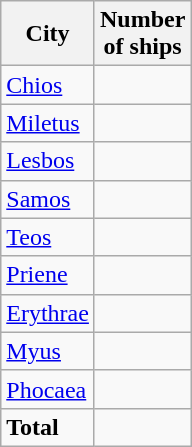<table class="wikitable floatright">
<tr>
<th>City</th>
<th>Number<br> of ships</th>
</tr>
<tr>
<td><a href='#'>Chios</a></td>
<td></td>
</tr>
<tr>
<td><a href='#'>Miletus</a></td>
<td></td>
</tr>
<tr>
<td><a href='#'>Lesbos</a></td>
<td></td>
</tr>
<tr>
<td><a href='#'>Samos</a></td>
<td></td>
</tr>
<tr>
<td><a href='#'>Teos</a></td>
<td></td>
</tr>
<tr>
<td><a href='#'>Priene</a></td>
<td></td>
</tr>
<tr>
<td><a href='#'>Erythrae</a></td>
<td></td>
</tr>
<tr>
<td><a href='#'>Myus</a></td>
<td></td>
</tr>
<tr>
<td><a href='#'>Phocaea</a></td>
<td></td>
</tr>
<tr>
<td><strong>Total</strong></td>
<td></td>
</tr>
</table>
